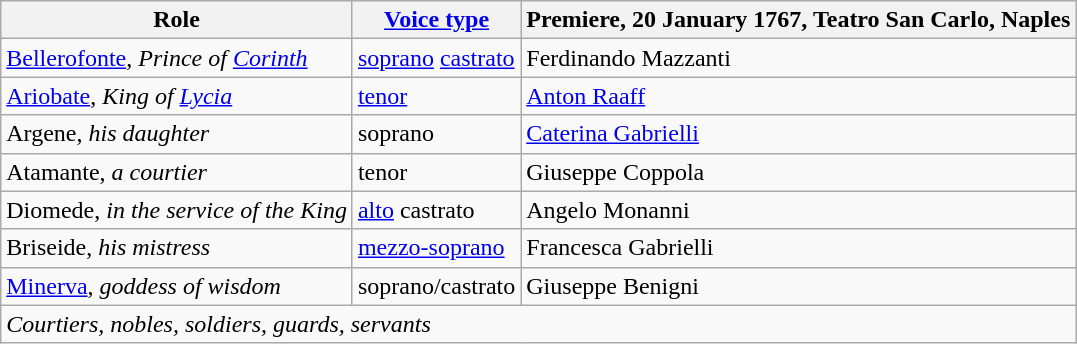<table class="wikitable">
<tr>
<th>Role</th>
<th><a href='#'>Voice type</a></th>
<th>Premiere, 20 January 1767, Teatro San Carlo, Naples</th>
</tr>
<tr>
<td><a href='#'>Bellerofonte</a>, <em>Prince of <a href='#'>Corinth</a></em></td>
<td><a href='#'>soprano</a> <a href='#'>castrato</a></td>
<td>Ferdinando Mazzanti</td>
</tr>
<tr>
<td><a href='#'>Ariobate</a>, <em>King of <a href='#'>Lycia</a></em></td>
<td><a href='#'>tenor</a></td>
<td><a href='#'>Anton Raaff</a></td>
</tr>
<tr>
<td>Argene, <em>his daughter</em></td>
<td>soprano</td>
<td><a href='#'>Caterina Gabrielli</a></td>
</tr>
<tr>
<td>Atamante, <em>a courtier</em></td>
<td>tenor</td>
<td>Giuseppe Coppola</td>
</tr>
<tr>
<td>Diomede, <em>in the service of the King</em></td>
<td><a href='#'>alto</a> castrato</td>
<td>Angelo Monanni</td>
</tr>
<tr>
<td>Briseide, <em>his mistress</em></td>
<td><a href='#'>mezzo-soprano</a></td>
<td>Francesca Gabrielli</td>
</tr>
<tr>
<td><a href='#'>Minerva</a>, <em>goddess of wisdom</em></td>
<td>soprano/castrato</td>
<td>Giuseppe Benigni</td>
</tr>
<tr>
<td colspan="3"><em>Courtiers, nobles, soldiers, guards, servants</em></td>
</tr>
</table>
